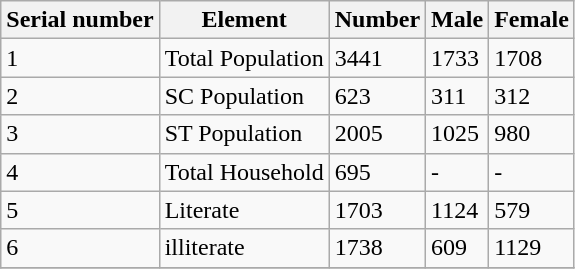<table class="wikitable sortable" style="text-align:center, min-width:100px">
<tr>
<th>Serial number</th>
<th>Element</th>
<th>Number</th>
<th>Male</th>
<th>Female</th>
</tr>
<tr>
<td>1</td>
<td>Total Population</td>
<td>3441</td>
<td>1733</td>
<td>1708</td>
</tr>
<tr>
<td>2</td>
<td>SC Population</td>
<td>623</td>
<td>311</td>
<td>312</td>
</tr>
<tr>
<td>3</td>
<td>ST Population</td>
<td>2005</td>
<td>1025</td>
<td>980</td>
</tr>
<tr>
<td>4</td>
<td>Total Household</td>
<td>695</td>
<td>-</td>
<td>-</td>
</tr>
<tr>
<td>5</td>
<td>Literate</td>
<td>1703</td>
<td>1124</td>
<td>579</td>
</tr>
<tr>
<td>6</td>
<td>illiterate</td>
<td>1738</td>
<td>609</td>
<td>1129</td>
</tr>
<tr>
</tr>
</table>
